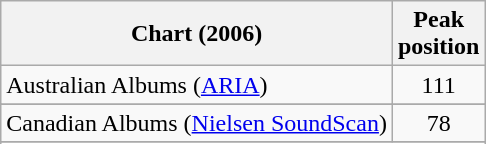<table class="wikitable sortable plainrowheaders">
<tr>
<th scope="col">Chart (2006)</th>
<th scope="col">Peak<br>position</th>
</tr>
<tr>
<td>Australian Albums (<a href='#'>ARIA</a>)</td>
<td align="center">111</td>
</tr>
<tr>
</tr>
<tr>
<td>Canadian Albums (<a href='#'>Nielsen SoundScan</a>)</td>
<td align="center">78</td>
</tr>
<tr>
</tr>
<tr>
</tr>
<tr>
</tr>
<tr>
</tr>
<tr>
</tr>
<tr>
</tr>
<tr>
</tr>
</table>
